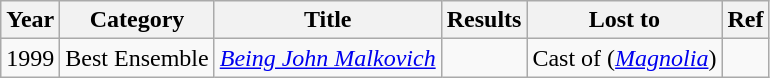<table class="wikitable">
<tr>
<th>Year</th>
<th>Category</th>
<th>Title</th>
<th>Results</th>
<th>Lost to</th>
<th>Ref</th>
</tr>
<tr>
<td>1999</td>
<td>Best Ensemble</td>
<td><em><a href='#'>Being John Malkovich</a></em></td>
<td></td>
<td>Cast of (<em><a href='#'>Magnolia</a></em>)</td>
<td></td>
</tr>
</table>
